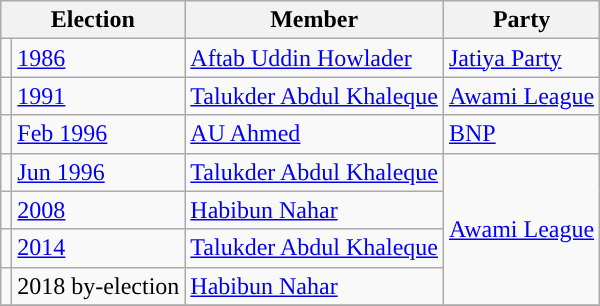<table class="wikitable">
<tr>
<th colspan="2">Election</th>
<th>Member</th>
<th>Party</th>
</tr>
<tr>
<td style="background-color:"></td>
<td><a href='#'>1986</a></td>
<td><a href='#'>Aftab Uddin Howlader</a></td>
<td><a href='#'>Jatiya Party</a></td>
</tr>
<tr>
<td style="background-color:"></td>
<td><a href='#'>1991</a></td>
<td><a href='#'>Talukder Abdul Khaleque</a></td>
<td><a href='#'>Awami League</a></td>
</tr>
<tr>
<td style="background-color:"></td>
<td><a href='#'>Feb 1996</a></td>
<td><a href='#'>AU Ahmed</a></td>
<td><a href='#'>BNP</a></td>
</tr>
<tr>
<td style="background-color:"></td>
<td><a href='#'>Jun 1996</a></td>
<td><a href='#'>Talukder Abdul Khaleque</a></td>
<td rowspan="4"><a href='#'>Awami League</a></td>
</tr>
<tr>
<td style="background-color:"></td>
<td><a href='#'>2008</a></td>
<td><a href='#'>Habibun Nahar</a></td>
</tr>
<tr>
<td style="background-color:"></td>
<td><a href='#'>2014</a></td>
<td><a href='#'>Talukder Abdul Khaleque</a></td>
</tr>
<tr>
<td style="background-color:"></td>
<td>2018 by-election</td>
<td><a href='#'>Habibun Nahar</a></td>
</tr>
<tr>
</tr>
</table>
